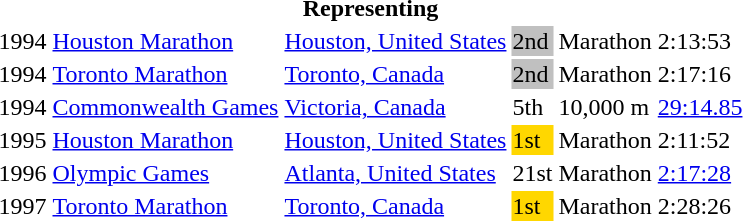<table>
<tr>
<th colspan="6">Representing </th>
</tr>
<tr>
<td>1994</td>
<td><a href='#'>Houston Marathon</a></td>
<td><a href='#'>Houston, United States</a></td>
<td bgcolor="silver">2nd</td>
<td>Marathon</td>
<td>2:13:53</td>
</tr>
<tr>
<td>1994</td>
<td><a href='#'>Toronto Marathon</a></td>
<td><a href='#'>Toronto, Canada</a></td>
<td bgcolor="silver">2nd</td>
<td>Marathon</td>
<td>2:17:16</td>
</tr>
<tr>
<td>1994</td>
<td><a href='#'>Commonwealth Games</a></td>
<td><a href='#'>Victoria, Canada</a></td>
<td>5th</td>
<td>10,000 m</td>
<td><a href='#'>29:14.85</a></td>
</tr>
<tr>
<td>1995</td>
<td><a href='#'>Houston Marathon</a></td>
<td><a href='#'>Houston, United States</a></td>
<td bgcolor="gold">1st</td>
<td>Marathon</td>
<td>2:11:52</td>
</tr>
<tr>
<td>1996</td>
<td><a href='#'>Olympic Games</a></td>
<td><a href='#'>Atlanta, United States</a></td>
<td>21st</td>
<td>Marathon</td>
<td><a href='#'>2:17:28</a></td>
</tr>
<tr>
<td>1997</td>
<td><a href='#'>Toronto Marathon</a></td>
<td><a href='#'>Toronto, Canada</a></td>
<td bgcolor="gold">1st</td>
<td>Marathon</td>
<td>2:28:26</td>
</tr>
</table>
